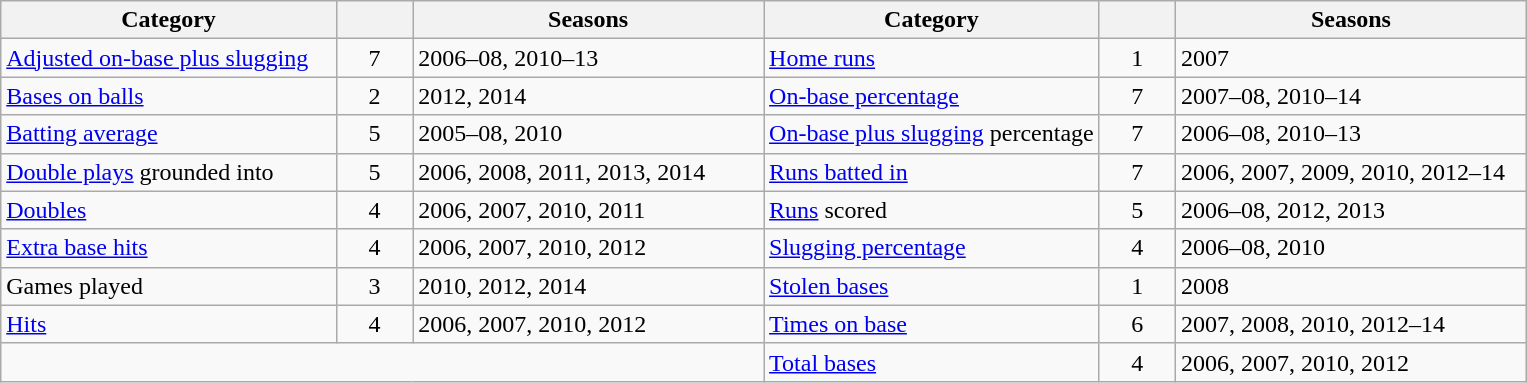<table class="wikitable">
<tr>
<th scope="col" style="width:22%;">Category</th>
<th scope="col" style="width:5%;"></th>
<th scope="col" style="width:23%;">Seasons</th>
<th scope="col" style="width:22%;">Category</th>
<th scope="col" style="width:5%;"></th>
<th scope="col" style="width:23%;">Seasons</th>
</tr>
<tr>
<td><a href='#'>Adjusted on-base plus slugging</a></td>
<td style="text-align:center;">7</td>
<td>2006–08, 2010–13</td>
<td><a href='#'>Home runs</a></td>
<td style="text-align:center;">1</td>
<td>2007</td>
</tr>
<tr>
<td><a href='#'>Bases on balls</a></td>
<td style="text-align:center;">2</td>
<td>2012, 2014</td>
<td><a href='#'>On-base percentage</a></td>
<td style="text-align:center;">7</td>
<td>2007–08, 2010–14</td>
</tr>
<tr>
<td><a href='#'>Batting average</a></td>
<td style="text-align:center;">5</td>
<td>2005–08, 2010</td>
<td><a href='#'>On-base plus slugging</a> percentage</td>
<td style="text-align:center;">7</td>
<td>2006–08, 2010–13</td>
</tr>
<tr>
<td><a href='#'>Double plays</a> grounded into</td>
<td style="text-align:center;">5</td>
<td>2006, 2008, 2011, 2013, 2014</td>
<td><a href='#'>Runs batted in</a></td>
<td style="text-align:center;">7</td>
<td>2006, 2007, 2009, 2010, 2012–14</td>
</tr>
<tr>
<td><a href='#'>Doubles</a></td>
<td style="text-align:center;">4</td>
<td>2006, 2007, 2010, 2011</td>
<td><a href='#'>Runs</a> scored</td>
<td style="text-align:center;">5</td>
<td>2006–08, 2012, 2013</td>
</tr>
<tr>
<td><a href='#'>Extra base hits</a></td>
<td style="text-align:center;">4</td>
<td>2006, 2007, 2010, 2012</td>
<td><a href='#'>Slugging percentage</a></td>
<td style="text-align:center;">4</td>
<td>2006–08, 2010</td>
</tr>
<tr>
<td>Games played</td>
<td style="text-align:center;">3</td>
<td>2010, 2012, 2014</td>
<td><a href='#'>Stolen bases</a></td>
<td style="text-align:center;">1</td>
<td>2008</td>
</tr>
<tr>
<td><a href='#'>Hits</a></td>
<td style="text-align:center;">4</td>
<td>2006, 2007, 2010, 2012</td>
<td><a href='#'>Times on base</a></td>
<td style="text-align:center;">6</td>
<td>2007, 2008, 2010, 2012–14</td>
</tr>
<tr>
<td colspan="3" style="text-align: center;"></td>
<td><a href='#'>Total bases</a></td>
<td style="text-align:center;">4</td>
<td>2006, 2007, 2010, 2012</td>
</tr>
</table>
